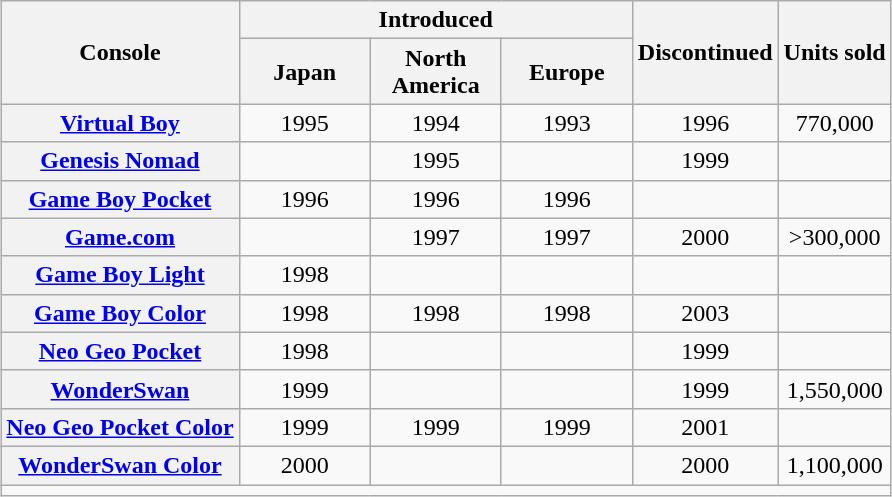<table class="wikitable" style="margin: 1em auto 1em auto;">
<tr>
<th rowspan="2">Console</th>
<th colspan="3">Introduced</th>
<th rowspan="2">Discontinued</th>
<th rowspan="2">Units sold</th>
</tr>
<tr>
<th style="width:5em;">Japan</th>
<th style="width:5em;">North America</th>
<th style="width:5em;">Europe</th>
</tr>
<tr style="text-align: center;">
<th><a href='#'>Virtual Boy</a></th>
<td>1995</td>
<td>1994</td>
<td>1993</td>
<td>1996</td>
<td>770,000</td>
</tr>
<tr style="text-align: center;">
<th><a href='#'>Genesis Nomad</a></th>
<td></td>
<td>1995</td>
<td></td>
<td>1999</td>
<td></td>
</tr>
<tr style="text-align: center;">
<th><a href='#'>Game Boy Pocket</a></th>
<td>1996</td>
<td>1996</td>
<td>1996</td>
<td></td>
<td></td>
</tr>
<tr style="text-align: center;">
<th><a href='#'>Game.com</a></th>
<td></td>
<td>1997</td>
<td>1997</td>
<td>2000</td>
<td>>300,000</td>
</tr>
<tr style="text-align: center;">
<th><a href='#'>Game Boy Light</a></th>
<td>1998</td>
<td></td>
<td></td>
<td></td>
<td></td>
</tr>
<tr style="text-align: center;">
<th><a href='#'>Game Boy Color</a></th>
<td>1998</td>
<td>1998</td>
<td>1998</td>
<td>2003</td>
<td></td>
</tr>
<tr style="text-align: center;">
<th><a href='#'>Neo Geo Pocket</a></th>
<td>1998</td>
<td></td>
<td></td>
<td>1999</td>
<td></td>
</tr>
<tr style="text-align: center;">
<th><a href='#'>WonderSwan</a></th>
<td>1999</td>
<td></td>
<td></td>
<td>1999</td>
<td>1,550,000</td>
</tr>
<tr style="text-align: center;">
<th><a href='#'>Neo Geo Pocket Color</a></th>
<td>1999</td>
<td>1999</td>
<td>1999</td>
<td>2001</td>
<td></td>
</tr>
<tr style="text-align: center;">
<th><a href='#'>WonderSwan Color</a></th>
<td>2000</td>
<td></td>
<td></td>
<td>2000</td>
<td>1,100,000</td>
</tr>
<tr>
<td colspan="6"></td>
</tr>
</table>
